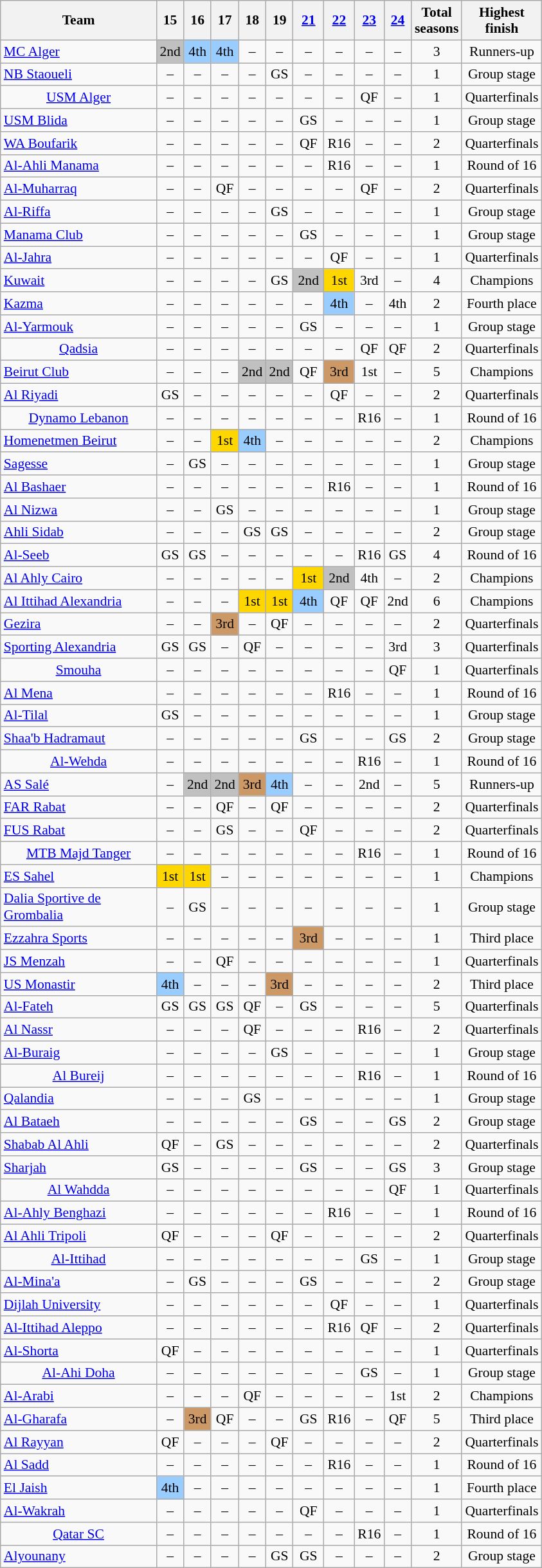<table class="wikitable sortable" style="text-align:center; font-size:90%;">
<tr>
<th style="width:155px;">Team</th>
<th>15</th>
<th>16</th>
<th>17</th>
<th>18</th>
<th>19</th>
<th width=25><a href='#'>21</a></th>
<th width=25><a href='#'>22</a></th>
<th><a href='#'>23</a></th>
<th><a href='#'>24</a></th>
<th>Total<br>seasons</th>
<th>Highest<br>finish</th>
</tr>
<tr>
<td align="left"> <a href='#'>MC Alger</a></td>
<td style="background-color:silver">2nd</td>
<td style="background-color:#9acdff">4th</td>
<td style="background-color:#9acdff">4th</td>
<td>–</td>
<td>–</td>
<td>–</td>
<td>–</td>
<td>–</td>
<td>–</td>
<td>3</td>
<td>Runners-up</td>
</tr>
<tr>
<td align="left"> <a href='#'>NB Staoueli</a></td>
<td>–</td>
<td>–</td>
<td>–</td>
<td>–</td>
<td>GS</td>
<td>–</td>
<td>–</td>
<td>–</td>
<td>–</td>
<td>1</td>
<td>Group stage</td>
</tr>
<tr>
<td> <a href='#'>USM Alger</a></td>
<td>–</td>
<td>–</td>
<td>–</td>
<td>–</td>
<td>–</td>
<td>–</td>
<td>–</td>
<td>QF</td>
<td>–</td>
<td>1</td>
<td>Quarterfinals</td>
</tr>
<tr>
<td align="left"> <a href='#'>USM Blida</a></td>
<td>–</td>
<td>–</td>
<td>–</td>
<td>–</td>
<td>–</td>
<td>GS</td>
<td>–</td>
<td>–</td>
<td>–</td>
<td>1</td>
<td>Group stage</td>
</tr>
<tr>
<td align="left"> <a href='#'>WA Boufarik</a></td>
<td>–</td>
<td>–</td>
<td>–</td>
<td>–</td>
<td>–</td>
<td>QF</td>
<td>R16</td>
<td>–</td>
<td>–</td>
<td>2</td>
<td>Quarterfinals</td>
</tr>
<tr>
<td align="left"> <a href='#'>Al-Ahli Manama</a></td>
<td>–</td>
<td>–</td>
<td>–</td>
<td>–</td>
<td>–</td>
<td>–</td>
<td>R16</td>
<td>–</td>
<td>–</td>
<td>1</td>
<td>Round of 16</td>
</tr>
<tr>
<td align="left"> <a href='#'>Al-Muharraq</a></td>
<td>–</td>
<td>–</td>
<td>QF</td>
<td>–</td>
<td>–</td>
<td>–</td>
<td>–</td>
<td>QF</td>
<td>–</td>
<td>2</td>
<td>Quarterfinals</td>
</tr>
<tr>
<td align="left"> <a href='#'>Al-Riffa</a></td>
<td>–</td>
<td>–</td>
<td>–</td>
<td>–</td>
<td>GS</td>
<td>–</td>
<td>–</td>
<td>–</td>
<td>–</td>
<td>1</td>
<td>Group stage</td>
</tr>
<tr>
<td align="left"> <a href='#'>Manama Club</a></td>
<td>–</td>
<td>–</td>
<td>–</td>
<td>–</td>
<td>–</td>
<td>GS</td>
<td>–</td>
<td>–</td>
<td>–</td>
<td>1</td>
<td>Group stage</td>
</tr>
<tr>
<td align="left"> <a href='#'>Al-Jahra</a></td>
<td>–</td>
<td>–</td>
<td>–</td>
<td>–</td>
<td>–</td>
<td>–</td>
<td>QF</td>
<td>–</td>
<td>–</td>
<td>1</td>
<td>Quarterfinals</td>
</tr>
<tr>
<td align="left"> <a href='#'>Kuwait</a></td>
<td>–</td>
<td>–</td>
<td>–</td>
<td>–</td>
<td>GS</td>
<td style="background-color:silver">2nd</td>
<td style="background-color:gold">1st</td>
<td>3rd</td>
<td>–</td>
<td>4</td>
<td>Champions</td>
</tr>
<tr>
<td align="left"> <a href='#'>Kazma</a></td>
<td>–</td>
<td>–</td>
<td>–</td>
<td>–</td>
<td>–</td>
<td>–</td>
<td style="background-color:#9acdff">4th</td>
<td>–</td>
<td>4th</td>
<td>2</td>
<td>Fourth place</td>
</tr>
<tr>
<td align="left"> <a href='#'>Al-Yarmouk</a></td>
<td>–</td>
<td>–</td>
<td>–</td>
<td>–</td>
<td>–</td>
<td>GS</td>
<td>–</td>
<td>–</td>
<td>–</td>
<td>1</td>
<td>Group stage</td>
</tr>
<tr>
<td> <a href='#'>Qadsia</a></td>
<td>–</td>
<td>–</td>
<td>–</td>
<td>–</td>
<td>–</td>
<td>–</td>
<td>–</td>
<td>QF</td>
<td>QF</td>
<td>2</td>
<td>Quarterfinals</td>
</tr>
<tr>
<td align="left"> <a href='#'>Beirut Club</a></td>
<td>–</td>
<td>–</td>
<td>–</td>
<td style="background-color:silver">2nd</td>
<td style="background-color:silver">2nd</td>
<td>QF</td>
<td style="background-color:#CC9966">3rd</td>
<td>1st</td>
<td>–</td>
<td>5</td>
<td>Champions</td>
</tr>
<tr>
<td align="left"> <a href='#'>Al Riyadi</a></td>
<td>GS</td>
<td>–</td>
<td>–</td>
<td>–</td>
<td>–</td>
<td>–</td>
<td>QF</td>
<td>–</td>
<td>–</td>
<td>2</td>
<td>Quarterfinals</td>
</tr>
<tr>
<td> <a href='#'>Dynamo Lebanon</a></td>
<td>–</td>
<td>–</td>
<td>–</td>
<td>–</td>
<td>–</td>
<td>–</td>
<td>–</td>
<td>R16</td>
<td>–</td>
<td>1</td>
<td>Round of 16</td>
</tr>
<tr>
<td align="left"> <a href='#'>Homenetmen Beirut</a></td>
<td>–</td>
<td>–</td>
<td style="background-color:gold">1st</td>
<td style="background-color:#9acdff">4th</td>
<td>–</td>
<td>–</td>
<td>–</td>
<td>–</td>
<td>–</td>
<td>2</td>
<td>Champions</td>
</tr>
<tr>
<td align="left"> <a href='#'>Sagesse</a></td>
<td>–</td>
<td>GS</td>
<td>–</td>
<td>–</td>
<td>–</td>
<td>–</td>
<td>–</td>
<td>–</td>
<td>–</td>
<td>1</td>
<td>Group stage</td>
</tr>
<tr>
<td align="left"> <a href='#'>Al Bashaer</a></td>
<td>–</td>
<td>–</td>
<td>–</td>
<td>–</td>
<td>–</td>
<td>–</td>
<td>R16</td>
<td>–</td>
<td>–</td>
<td>1</td>
<td>Round of 16</td>
</tr>
<tr>
<td align="left"> <a href='#'>Al Nizwa</a></td>
<td>–</td>
<td>–</td>
<td>GS</td>
<td>–</td>
<td>–</td>
<td>–</td>
<td>–</td>
<td>–</td>
<td>–</td>
<td>1</td>
<td>Group stage</td>
</tr>
<tr>
<td align="left"> <a href='#'>Ahli Sidab</a></td>
<td>–</td>
<td>–</td>
<td>–</td>
<td>GS</td>
<td>GS</td>
<td>–</td>
<td>–</td>
<td>–</td>
<td>–</td>
<td>2</td>
<td>Group stage</td>
</tr>
<tr>
<td align="left"> <a href='#'>Al-Seeb</a></td>
<td>GS</td>
<td>GS</td>
<td>–</td>
<td>–</td>
<td>–</td>
<td>–</td>
<td>–</td>
<td>R16</td>
<td>GS</td>
<td>4</td>
<td>Round of 16</td>
</tr>
<tr>
<td align="left"> <a href='#'>Al Ahly Cairo</a></td>
<td>–</td>
<td>–</td>
<td>–</td>
<td>–</td>
<td>–</td>
<td bgcolor="gold">1st</td>
<td bgcolor="silver">2nd</td>
<td>4th</td>
<td>–</td>
<td>2</td>
<td>Champions</td>
</tr>
<tr>
<td align="left"> <a href='#'>Al Ittihad Alexandria</a></td>
<td>–</td>
<td>–</td>
<td>–</td>
<td style="background-color:gold">1st</td>
<td style="background-color:gold">1st</td>
<td style="background-color:#9acdff">4th</td>
<td>QF</td>
<td>QF</td>
<td>2nd</td>
<td>6</td>
<td>Champions</td>
</tr>
<tr>
<td align="left"> <a href='#'>Gezira</a></td>
<td>–</td>
<td>–</td>
<td style="background-color:#CC9966">3rd</td>
<td>–</td>
<td>QF</td>
<td>–</td>
<td>–</td>
<td>–</td>
<td>–</td>
<td>2</td>
<td>Quarterfinals</td>
</tr>
<tr>
<td align="left"> <a href='#'>Sporting Alexandria</a></td>
<td>GS</td>
<td>GS</td>
<td>–</td>
<td>QF</td>
<td>–</td>
<td>–</td>
<td>–</td>
<td>–</td>
<td>3rd</td>
<td>3</td>
<td>Quarterfinals</td>
</tr>
<tr>
<td> <a href='#'>Smouha</a></td>
<td>–</td>
<td>–</td>
<td>–</td>
<td>–</td>
<td>–</td>
<td>–</td>
<td>–</td>
<td>–</td>
<td>QF</td>
<td>1</td>
<td>Quarterfinals</td>
</tr>
<tr>
<td align="left"> <a href='#'>Al Mena</a></td>
<td>–</td>
<td>–</td>
<td>–</td>
<td>–</td>
<td>–</td>
<td>–</td>
<td>R16</td>
<td>–</td>
<td>–</td>
<td>1</td>
<td>Round of 16</td>
</tr>
<tr>
<td align="left"> <a href='#'>Al-Tilal</a></td>
<td>GS</td>
<td>–</td>
<td>–</td>
<td>–</td>
<td>–</td>
<td>–</td>
<td>–</td>
<td>–</td>
<td>–</td>
<td>1</td>
<td>Group stage</td>
</tr>
<tr>
<td align="left"> <a href='#'>Shaa'b Hadramaut</a></td>
<td>–</td>
<td>–</td>
<td>–</td>
<td>–</td>
<td>–</td>
<td>GS</td>
<td>–</td>
<td>–</td>
<td>GS</td>
<td>2</td>
<td>Group stage</td>
</tr>
<tr>
<td> <a href='#'>Al-Wehda</a></td>
<td>–</td>
<td>–</td>
<td>–</td>
<td>–</td>
<td>–</td>
<td>–</td>
<td>–</td>
<td>R16</td>
<td>–</td>
<td>1</td>
<td>Round of 16</td>
</tr>
<tr>
<td align="left"> <a href='#'>AS Salé</a></td>
<td>–</td>
<td style="background-color:silver">2nd</td>
<td style="background-color:silver">2nd</td>
<td style="background-color:#CC9966">3rd</td>
<td style="background-color:#9acdff">4th</td>
<td>–</td>
<td>–</td>
<td>2nd</td>
<td>–</td>
<td>5</td>
<td>Runners-up</td>
</tr>
<tr>
<td align="left"> <a href='#'>FAR Rabat</a></td>
<td>–</td>
<td>–</td>
<td>QF</td>
<td>–</td>
<td>QF</td>
<td>–</td>
<td>–</td>
<td>–</td>
<td>–</td>
<td>2</td>
<td>Quarterfinals</td>
</tr>
<tr>
<td align="left"> <a href='#'>FUS Rabat</a></td>
<td>–</td>
<td>–</td>
<td>GS</td>
<td>–</td>
<td>–</td>
<td>QF</td>
<td>–</td>
<td>–</td>
<td>–</td>
<td>2</td>
<td>Quarterfinals</td>
</tr>
<tr>
<td> <a href='#'>MTB Majd Tanger</a></td>
<td>–</td>
<td>–</td>
<td>–</td>
<td>–</td>
<td>–</td>
<td>–</td>
<td>–</td>
<td>R16</td>
<td>–</td>
<td>1</td>
<td>Round of 16</td>
</tr>
<tr>
<td align="left"> <a href='#'>ES Sahel</a></td>
<td style="background-color:gold">1st</td>
<td style="background-color:gold">1st</td>
<td>–</td>
<td>–</td>
<td>–</td>
<td>–</td>
<td>–</td>
<td>–</td>
<td>–</td>
<td>1</td>
<td>Champions</td>
</tr>
<tr>
<td align="left"> <a href='#'>Dalia Sportive de Grombalia</a></td>
<td>–</td>
<td>GS</td>
<td>–</td>
<td>–</td>
<td>–</td>
<td>–</td>
<td>–</td>
<td>–</td>
<td>–</td>
<td>1</td>
<td>Group stage</td>
</tr>
<tr>
<td align="left"> <a href='#'>Ezzahra Sports</a></td>
<td>–</td>
<td>–</td>
<td>–</td>
<td>–</td>
<td>–</td>
<td style="background-color:#CC9966">3rd</td>
<td>–</td>
<td>–</td>
<td>–</td>
<td>1</td>
<td>Third place</td>
</tr>
<tr>
<td align="left"> <a href='#'>JS Menzah</a></td>
<td>–</td>
<td>–</td>
<td>QF</td>
<td>–</td>
<td>–</td>
<td>–</td>
<td>–</td>
<td>–</td>
<td>–</td>
<td>1</td>
<td>Quarterfinals</td>
</tr>
<tr>
<td align="left"> <a href='#'>US Monastir</a></td>
<td style="background-color:#9acdff">4th</td>
<td>–</td>
<td>–</td>
<td>–</td>
<td style="background-color:#CC9966">3rd</td>
<td>–</td>
<td>–</td>
<td>–</td>
<td>–</td>
<td>2</td>
<td>Third place</td>
</tr>
<tr>
<td align="left"> <a href='#'>Al-Fateh</a></td>
<td>GS</td>
<td>GS</td>
<td>GS</td>
<td>QF</td>
<td>–</td>
<td>GS</td>
<td>–</td>
<td>–</td>
<td>–</td>
<td>5</td>
<td>Quarterfinals</td>
</tr>
<tr>
<td align="left"> <a href='#'>Al Nassr</a></td>
<td>–</td>
<td>–</td>
<td>–</td>
<td>QF</td>
<td>–</td>
<td>–</td>
<td>–</td>
<td>R16</td>
<td>–</td>
<td>2</td>
<td>Quarterfinals</td>
</tr>
<tr>
<td align="left"> <a href='#'>Al-Buraig</a></td>
<td>–</td>
<td>–</td>
<td>–</td>
<td>–</td>
<td>GS</td>
<td>–</td>
<td>–</td>
<td>–</td>
<td>–</td>
<td>1</td>
<td>Group stage</td>
</tr>
<tr>
<td> <a href='#'>Al Bureij</a></td>
<td>–</td>
<td>–</td>
<td>–</td>
<td>–</td>
<td>–</td>
<td>–</td>
<td>–</td>
<td>R16</td>
<td>–</td>
<td>1</td>
<td>Round of 16</td>
</tr>
<tr>
<td align="left"> <a href='#'>Qalandia</a></td>
<td>–</td>
<td>–</td>
<td>–</td>
<td>GS</td>
<td>–</td>
<td>–</td>
<td>–</td>
<td>–</td>
<td>–</td>
<td>1</td>
<td>Group stage</td>
</tr>
<tr>
<td align="left"> <a href='#'>Al Bataeh</a></td>
<td>–</td>
<td>–</td>
<td>–</td>
<td>–</td>
<td>–</td>
<td>GS</td>
<td>–</td>
<td>–</td>
<td>GS</td>
<td>2</td>
<td>Group stage</td>
</tr>
<tr>
<td align="left"> <a href='#'>Shabab Al Ahli</a></td>
<td>QF</td>
<td>–</td>
<td>GS</td>
<td>–</td>
<td>–</td>
<td>–</td>
<td>–</td>
<td>–</td>
<td>–</td>
<td>2</td>
<td>Quarterfinals</td>
</tr>
<tr>
<td align="left"> <a href='#'>Sharjah</a></td>
<td>GS</td>
<td>–</td>
<td>–</td>
<td>–</td>
<td>–</td>
<td>GS</td>
<td>–</td>
<td>–</td>
<td>GS</td>
<td>3</td>
<td>Group stage</td>
</tr>
<tr>
<td> <a href='#'>Al Wahdda</a></td>
<td>–</td>
<td>–</td>
<td>–</td>
<td>–</td>
<td>–</td>
<td>–</td>
<td>–</td>
<td>–</td>
<td>QF</td>
<td>1</td>
<td>Quarterfinals</td>
</tr>
<tr>
<td align="left"> <a href='#'>Al-Ahly Benghazi</a></td>
<td>–</td>
<td>–</td>
<td>–</td>
<td>–</td>
<td>–</td>
<td>–</td>
<td>R16</td>
<td>–</td>
<td>–</td>
<td>1</td>
<td>Round of 16</td>
</tr>
<tr>
<td align="left"> <a href='#'>Al Ahli Tripoli</a></td>
<td>QF</td>
<td>–</td>
<td>–</td>
<td>–</td>
<td>QF</td>
<td>–</td>
<td>–</td>
<td>–</td>
<td>–</td>
<td>2</td>
<td>Quarterfinals</td>
</tr>
<tr>
<td> <a href='#'>Al-Ittihad</a></td>
<td>–</td>
<td>–</td>
<td>–</td>
<td>–</td>
<td>–</td>
<td>–</td>
<td>–</td>
<td>GS</td>
<td>–</td>
<td>1</td>
<td>Group stage</td>
</tr>
<tr>
<td align="left"> <a href='#'>Al-Mina'a</a></td>
<td>–</td>
<td>GS</td>
<td>–</td>
<td>–</td>
<td>–</td>
<td>GS</td>
<td>–</td>
<td>–</td>
<td>–</td>
<td>2</td>
<td>Group stage</td>
</tr>
<tr>
<td align="left"> <a href='#'>Dijlah University</a></td>
<td>–</td>
<td>–</td>
<td>–</td>
<td>–</td>
<td>–</td>
<td>–</td>
<td>QF</td>
<td>–</td>
<td>–</td>
<td>1</td>
<td>Quarterfinals</td>
</tr>
<tr>
<td align="left"> <a href='#'>Al-Ittihad Aleppo</a></td>
<td>–</td>
<td>–</td>
<td>–</td>
<td>–</td>
<td>–</td>
<td>–</td>
<td>R16</td>
<td>QF</td>
<td>–</td>
<td>2</td>
<td>Quarterfinals</td>
</tr>
<tr>
<td align="left"> <a href='#'>Al-Shorta</a></td>
<td>QF</td>
<td>–</td>
<td>–</td>
<td>–</td>
<td>–</td>
<td>–</td>
<td>–</td>
<td>–</td>
<td>–</td>
<td>1</td>
<td>Quarterfinals</td>
</tr>
<tr>
<td> <a href='#'>Al-Ahi Doha</a></td>
<td>–</td>
<td>–</td>
<td>–</td>
<td>–</td>
<td>–</td>
<td>–</td>
<td>–</td>
<td>GS</td>
<td>–</td>
<td>1</td>
<td>Group stage</td>
</tr>
<tr>
<td align="left"> <a href='#'>Al-Arabi</a></td>
<td>–</td>
<td>–</td>
<td>–</td>
<td>QF</td>
<td>–</td>
<td>–</td>
<td>–</td>
<td>–</td>
<td>1st</td>
<td>2</td>
<td>Champions</td>
</tr>
<tr>
<td align="left"> <a href='#'>Al-Gharafa</a></td>
<td>–</td>
<td style="background-color:#CC9966">3rd</td>
<td>QF</td>
<td>–</td>
<td>–</td>
<td>GS</td>
<td>R16</td>
<td>–</td>
<td>QF</td>
<td>5</td>
<td>Third place</td>
</tr>
<tr>
<td align="left"> <a href='#'>Al Rayyan</a></td>
<td>QF</td>
<td>–</td>
<td>–</td>
<td>–</td>
<td>QF</td>
<td>–</td>
<td>–</td>
<td>–</td>
<td>–</td>
<td>2</td>
<td>Quarterfinals</td>
</tr>
<tr>
<td align="left"> <a href='#'>Al Sadd</a></td>
<td>–</td>
<td>–</td>
<td>–</td>
<td>–</td>
<td>–</td>
<td>–</td>
<td>R16</td>
<td>–</td>
<td>–</td>
<td>1</td>
<td>Round of 16</td>
</tr>
<tr>
<td align="left"> <a href='#'>El Jaish</a></td>
<td style="background-color:#9acdff">4th</td>
<td>–</td>
<td>–</td>
<td>–</td>
<td>–</td>
<td>–</td>
<td>–</td>
<td>–</td>
<td>–</td>
<td>1</td>
<td>Fourth place</td>
</tr>
<tr>
<td align="left"> <a href='#'>Al-Wakrah</a></td>
<td>–</td>
<td>–</td>
<td>–</td>
<td>–</td>
<td>–</td>
<td>QF</td>
<td>–</td>
<td>–</td>
<td>–</td>
<td>1</td>
<td>Quarterfinals</td>
</tr>
<tr>
<td> <a href='#'>Qatar SC</a></td>
<td>–</td>
<td>–</td>
<td>–</td>
<td>–</td>
<td>–</td>
<td>–</td>
<td>–</td>
<td>R16</td>
<td>–</td>
<td>1</td>
<td>Round of 16</td>
</tr>
<tr>
<td align="left"> <a href='#'>Alyounany</a></td>
<td>–</td>
<td>–</td>
<td>–</td>
<td>–</td>
<td>GS</td>
<td>GS</td>
<td>–</td>
<td>–</td>
<td>–</td>
<td>2</td>
<td>Group stage</td>
</tr>
</table>
